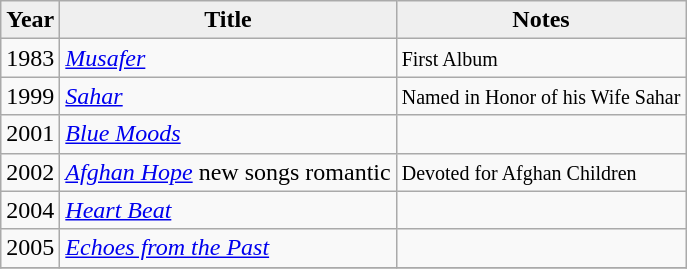<table class="wikitable">
<tr>
<th style="background:#efefef;">Year</th>
<th style="background:#efefef;">Title</th>
<th style="background:#efefef;">Notes</th>
</tr>
<tr>
<td>1983</td>
<td><em><a href='#'>Musafer</a></em> <small></small></td>
<td><small>First Album</small></td>
</tr>
<tr>
<td>1999</td>
<td><em><a href='#'>Sahar</a></em></td>
<td><small>Named in Honor of his Wife Sahar</small></td>
</tr>
<tr>
<td>2001</td>
<td><em><a href='#'>Blue Moods</a></em></td>
</tr>
<tr>
<td>2002</td>
<td><em><a href='#'>Afghan Hope</a></em> new songs romantic</td>
<td><small>Devoted for Afghan Children</small></td>
</tr>
<tr>
<td>2004</td>
<td><em><a href='#'>Heart Beat</a></em></td>
<td><small></small></td>
</tr>
<tr>
<td>2005</td>
<td><em><a href='#'>Echoes from the Past</a></em></td>
<td><small></small></td>
</tr>
<tr>
</tr>
</table>
